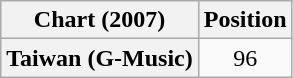<table class="wikitable plainrowheaders sortable" style="text-align:center">
<tr>
<th scope="col">Chart (2007)</th>
<th scope="col">Position</th>
</tr>
<tr>
<th scope="row">Taiwan (G-Music)</th>
<td>96</td>
</tr>
</table>
